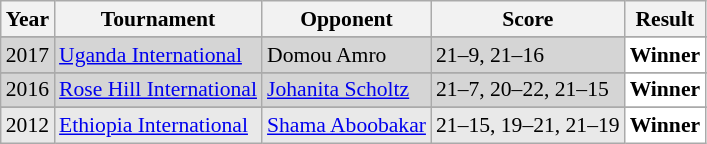<table class="sortable wikitable" style="font-size: 90%;">
<tr>
<th>Year</th>
<th>Tournament</th>
<th>Opponent</th>
<th>Score</th>
<th>Result</th>
</tr>
<tr>
</tr>
<tr style="background:#D5D5D5">
<td align="center">2017</td>
<td align="left"><a href='#'>Uganda International</a></td>
<td align="left"> Domou Amro</td>
<td align="left">21–9, 21–16</td>
<td style="text-align:left; background:white"> <strong>Winner</strong></td>
</tr>
<tr>
</tr>
<tr style="background:#D5D5D5">
<td align="center">2016</td>
<td align="left"><a href='#'>Rose Hill International</a></td>
<td align="left"> <a href='#'>Johanita Scholtz</a></td>
<td align="left">21–7, 20–22, 21–15</td>
<td style="text-align:left; background:white"> <strong>Winner</strong></td>
</tr>
<tr>
</tr>
<tr style="background:#E9E9E9">
<td align="center">2012</td>
<td align="left"><a href='#'>Ethiopia International</a></td>
<td align="left"> <a href='#'>Shama Aboobakar</a></td>
<td align="left">21–15, 19–21, 21–19</td>
<td style="text-align:left; background:white"> <strong>Winner</strong></td>
</tr>
</table>
